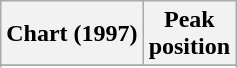<table class="wikitable sortable plainrowheaders" style="text-align:center">
<tr>
<th scope="col">Chart (1997)</th>
<th scope="col">Peak<br>position</th>
</tr>
<tr>
</tr>
<tr>
</tr>
<tr>
</tr>
<tr>
</tr>
</table>
